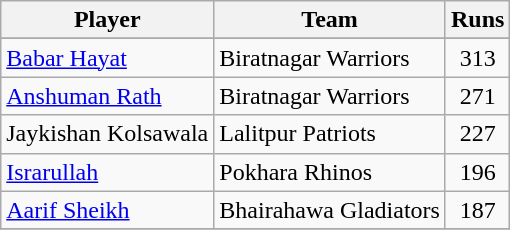<table class="wikitable" style="text-align: center;">
<tr>
<th>Player</th>
<th>Team</th>
<th>Runs</th>
</tr>
<tr>
</tr>
<tr>
<td style="text-align:left"><a href='#'>Babar Hayat</a></td>
<td style="text-align:left">Biratnagar Warriors</td>
<td>313</td>
</tr>
<tr>
<td style="text-align:left"><a href='#'>Anshuman Rath</a></td>
<td style="text-align:left">Biratnagar Warriors</td>
<td>271</td>
</tr>
<tr>
<td style="text-align:left">Jaykishan Kolsawala</td>
<td style="text-align:left">Lalitpur Patriots</td>
<td>227</td>
</tr>
<tr>
<td style="text-align:left"><a href='#'>Israrullah</a></td>
<td style="text-align:left">Pokhara Rhinos</td>
<td>196</td>
</tr>
<tr>
<td style="text-align:left"><a href='#'>Aarif Sheikh</a></td>
<td style="text-align:left">Bhairahawa Gladiators</td>
<td>187</td>
</tr>
<tr>
</tr>
</table>
